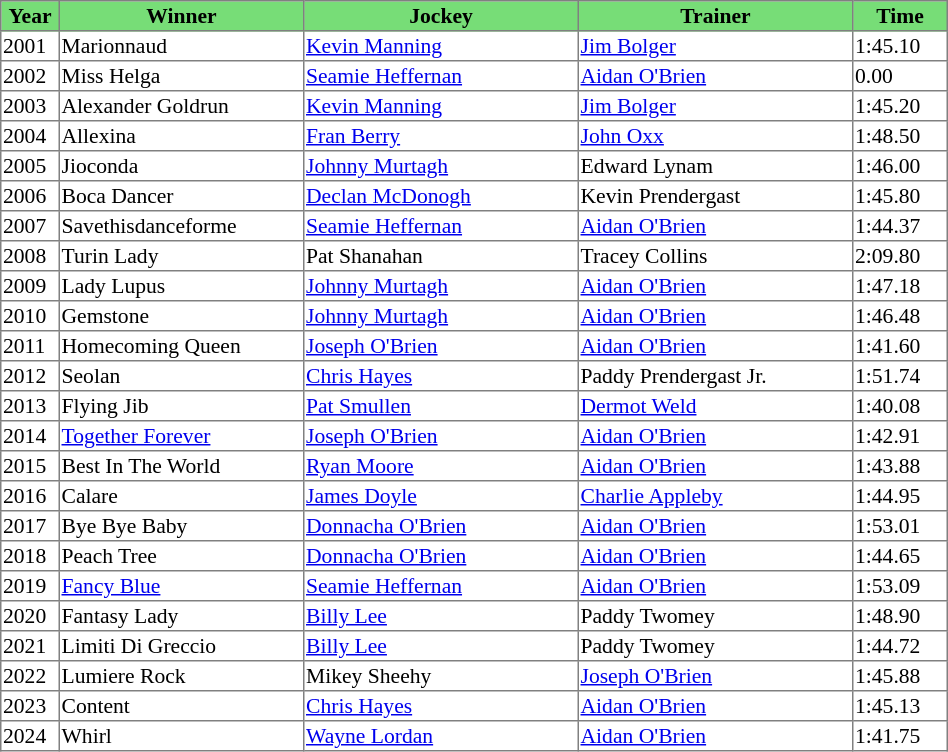<table class = "sortable" | border="1" style="border-collapse: collapse; font-size:90%">
<tr bgcolor="#77dd77" align="center">
<th style="width:36px"><strong>Year</strong></th>
<th style="width:160px"><strong>Winner</strong></th>
<th style="width:180px"><strong>Jockey</strong></th>
<th style="width:180px"><strong>Trainer</strong></th>
<th style="width:60px"><strong>Time</strong></th>
</tr>
<tr>
<td>2001</td>
<td>Marionnaud</td>
<td><a href='#'>Kevin Manning</a></td>
<td><a href='#'>Jim Bolger</a></td>
<td>1:45.10</td>
</tr>
<tr>
<td>2002</td>
<td>Miss Helga</td>
<td><a href='#'>Seamie Heffernan</a></td>
<td><a href='#'>Aidan O'Brien</a></td>
<td>0.00</td>
</tr>
<tr>
<td>2003</td>
<td>Alexander Goldrun</td>
<td><a href='#'>Kevin Manning</a></td>
<td><a href='#'>Jim Bolger</a></td>
<td>1:45.20</td>
</tr>
<tr>
<td>2004</td>
<td>Allexina</td>
<td><a href='#'>Fran Berry</a></td>
<td><a href='#'>John Oxx</a></td>
<td>1:48.50</td>
</tr>
<tr>
<td>2005</td>
<td>Jioconda</td>
<td><a href='#'>Johnny Murtagh</a></td>
<td>Edward Lynam</td>
<td>1:46.00</td>
</tr>
<tr>
<td>2006</td>
<td>Boca Dancer</td>
<td><a href='#'>Declan McDonogh</a></td>
<td>Kevin Prendergast</td>
<td>1:45.80</td>
</tr>
<tr>
<td>2007</td>
<td>Savethisdanceforme</td>
<td><a href='#'>Seamie Heffernan</a></td>
<td><a href='#'>Aidan O'Brien</a></td>
<td>1:44.37</td>
</tr>
<tr>
<td>2008</td>
<td>Turin Lady</td>
<td>Pat Shanahan</td>
<td>Tracey Collins</td>
<td>2:09.80</td>
</tr>
<tr>
<td>2009</td>
<td>Lady Lupus</td>
<td><a href='#'>Johnny Murtagh</a></td>
<td><a href='#'>Aidan O'Brien</a></td>
<td>1:47.18</td>
</tr>
<tr>
<td>2010</td>
<td>Gemstone</td>
<td><a href='#'>Johnny Murtagh</a></td>
<td><a href='#'>Aidan O'Brien</a></td>
<td>1:46.48</td>
</tr>
<tr>
<td>2011</td>
<td>Homecoming Queen</td>
<td><a href='#'>Joseph O'Brien</a></td>
<td><a href='#'>Aidan O'Brien</a></td>
<td>1:41.60</td>
</tr>
<tr>
<td>2012</td>
<td>Seolan</td>
<td><a href='#'>Chris Hayes</a></td>
<td>Paddy Prendergast Jr.</td>
<td>1:51.74</td>
</tr>
<tr>
<td>2013</td>
<td>Flying Jib</td>
<td><a href='#'>Pat Smullen</a></td>
<td><a href='#'>Dermot Weld</a></td>
<td>1:40.08</td>
</tr>
<tr>
<td>2014</td>
<td><a href='#'>Together Forever</a></td>
<td><a href='#'>Joseph O'Brien</a></td>
<td><a href='#'>Aidan O'Brien</a></td>
<td>1:42.91</td>
</tr>
<tr>
<td>2015</td>
<td>Best In The World</td>
<td><a href='#'>Ryan Moore</a></td>
<td><a href='#'>Aidan O'Brien</a></td>
<td>1:43.88</td>
</tr>
<tr>
<td>2016</td>
<td>Calare</td>
<td><a href='#'>James Doyle</a></td>
<td><a href='#'>Charlie Appleby</a></td>
<td>1:44.95</td>
</tr>
<tr>
<td>2017</td>
<td>Bye Bye Baby</td>
<td><a href='#'>Donnacha O'Brien</a></td>
<td><a href='#'>Aidan O'Brien</a></td>
<td>1:53.01</td>
</tr>
<tr>
<td>2018</td>
<td>Peach Tree</td>
<td><a href='#'>Donnacha O'Brien</a></td>
<td><a href='#'>Aidan O'Brien</a></td>
<td>1:44.65</td>
</tr>
<tr>
<td>2019</td>
<td><a href='#'>Fancy Blue</a></td>
<td><a href='#'>Seamie Heffernan</a></td>
<td><a href='#'>Aidan O'Brien</a></td>
<td>1:53.09</td>
</tr>
<tr>
<td>2020</td>
<td>Fantasy Lady</td>
<td><a href='#'>Billy Lee</a></td>
<td>Paddy Twomey</td>
<td>1:48.90</td>
</tr>
<tr>
<td>2021</td>
<td>Limiti Di Greccio</td>
<td><a href='#'>Billy Lee</a></td>
<td>Paddy Twomey</td>
<td>1:44.72</td>
</tr>
<tr>
<td>2022</td>
<td>Lumiere Rock</td>
<td>Mikey Sheehy</td>
<td><a href='#'>Joseph O'Brien</a></td>
<td>1:45.88</td>
</tr>
<tr>
<td>2023</td>
<td>Content</td>
<td><a href='#'>Chris Hayes</a></td>
<td><a href='#'>Aidan O'Brien</a></td>
<td>1:45.13</td>
</tr>
<tr>
<td>2024</td>
<td>Whirl</td>
<td><a href='#'>Wayne Lordan</a></td>
<td><a href='#'>Aidan O'Brien</a></td>
<td>1:41.75</td>
</tr>
</table>
